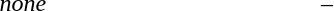<table class="toccolours" style="float: auto; clear: right; margin: 0 0 0.5em 1em;" width="300px">
<tr style="vertical-align: top;">
<td><em>none</em></td>
<td width="24%"></td>
<td width="2%">–</td>
<td width="24%"></td>
</tr>
</table>
